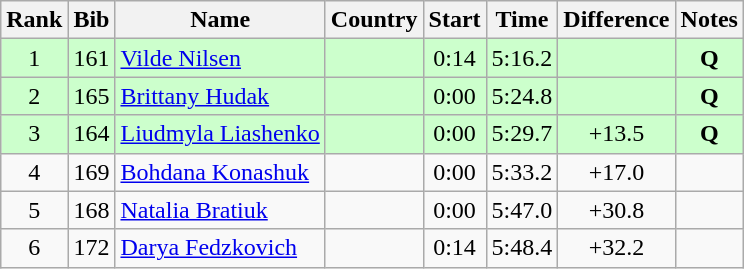<table class="wikitable sortable" style="text-align:center">
<tr>
<th>Rank</th>
<th>Bib</th>
<th>Name</th>
<th>Country</th>
<th>Start</th>
<th>Time</th>
<th>Difference</th>
<th>Notes</th>
</tr>
<tr bgcolor=ccffcc>
<td>1</td>
<td>161</td>
<td align=left><a href='#'>Vilde Nilsen</a></td>
<td align=left></td>
<td>0:14</td>
<td>5:16.2</td>
<td></td>
<td><strong>Q</strong></td>
</tr>
<tr bgcolor=ccffcc>
<td>2</td>
<td>165</td>
<td align=left><a href='#'>Brittany Hudak</a></td>
<td align=left></td>
<td>0:00</td>
<td>5:24.8</td>
<td></td>
<td><strong>Q</strong></td>
</tr>
<tr bgcolor=ccffcc>
<td>3</td>
<td>164</td>
<td align=left><a href='#'>Liudmyla Liashenko</a></td>
<td align=left></td>
<td>0:00</td>
<td>5:29.7</td>
<td>+13.5</td>
<td><strong>Q</strong></td>
</tr>
<tr>
<td>4</td>
<td>169</td>
<td align=left><a href='#'>Bohdana Konashuk</a></td>
<td align=left></td>
<td>0:00</td>
<td>5:33.2</td>
<td>+17.0</td>
<td></td>
</tr>
<tr>
<td>5</td>
<td>168</td>
<td align=left><a href='#'>Natalia Bratiuk</a></td>
<td align=left></td>
<td>0:00</td>
<td>5:47.0</td>
<td>+30.8</td>
<td></td>
</tr>
<tr>
<td>6</td>
<td>172</td>
<td align=left><a href='#'>Darya Fedzkovich</a></td>
<td align=left></td>
<td>0:14</td>
<td>5:48.4</td>
<td>+32.2</td>
<td></td>
</tr>
</table>
